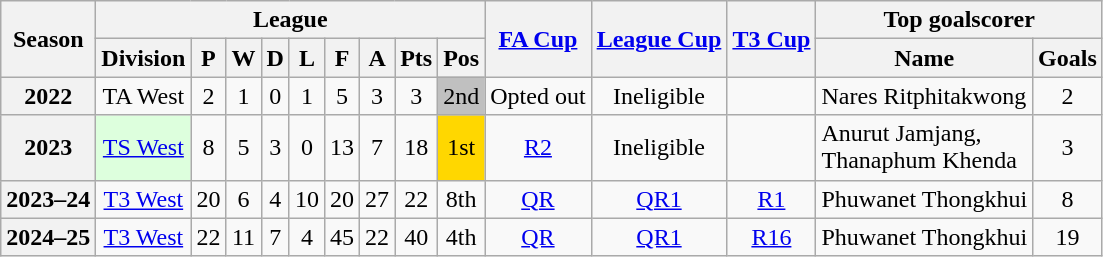<table class="wikitable" style="text-align: center">
<tr>
<th rowspan=2>Season</th>
<th colspan=9>League</th>
<th rowspan=2><a href='#'>FA Cup</a></th>
<th rowspan=2><a href='#'>League Cup</a></th>
<th rowspan=2><a href='#'>T3 Cup</a></th>
<th colspan=2>Top goalscorer</th>
</tr>
<tr>
<th>Division</th>
<th>P</th>
<th>W</th>
<th>D</th>
<th>L</th>
<th>F</th>
<th>A</th>
<th>Pts</th>
<th>Pos</th>
<th>Name</th>
<th>Goals</th>
</tr>
<tr>
<th>2022</th>
<td>TA West</td>
<td>2</td>
<td>1</td>
<td>0</td>
<td>1</td>
<td>5</td>
<td>3</td>
<td>3</td>
<td bgcolor=silver>2nd</td>
<td>Opted out</td>
<td>Ineligible</td>
<td></td>
<td align="left"> Nares Ritphitakwong</td>
<td>2</td>
</tr>
<tr>
<th>2023</th>
<td bgcolor="#DDFFDD"><a href='#'>TS West</a></td>
<td>8</td>
<td>5</td>
<td>3</td>
<td>0</td>
<td>13</td>
<td>7</td>
<td>18</td>
<td bgcolor=gold>1st</td>
<td><a href='#'>R2</a></td>
<td>Ineligible</td>
<td></td>
<td align="left"> Anurut Jamjang,<br> Thanaphum Khenda</td>
<td>3</td>
</tr>
<tr>
<th>2023–24</th>
<td><a href='#'>T3 West</a></td>
<td>20</td>
<td>6</td>
<td>4</td>
<td>10</td>
<td>20</td>
<td>27</td>
<td>22</td>
<td>8th</td>
<td><a href='#'>QR</a></td>
<td><a href='#'>QR1</a></td>
<td><a href='#'>R1</a></td>
<td align="left"> Phuwanet Thongkhui</td>
<td>8</td>
</tr>
<tr>
<th>2024–25</th>
<td><a href='#'>T3 West</a></td>
<td>22</td>
<td>11</td>
<td>7</td>
<td>4</td>
<td>45</td>
<td>22</td>
<td>40</td>
<td>4th</td>
<td><a href='#'>QR</a></td>
<td><a href='#'>QR1</a></td>
<td><a href='#'>R16</a></td>
<td align="left"> Phuwanet Thongkhui</td>
<td>19</td>
</tr>
</table>
